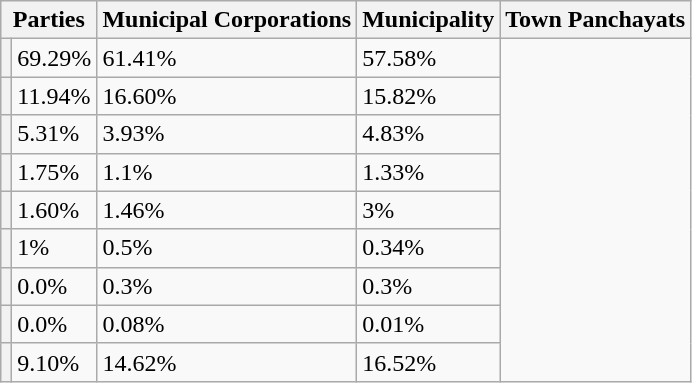<table class="wikitable sortable">
<tr>
<th colspan="2">Parties</th>
<th>Municipal Corporations</th>
<th>Municipality</th>
<th>Town Panchayats</th>
</tr>
<tr>
<th></th>
<td>69.29%</td>
<td>61.41%</td>
<td>57.58%</td>
</tr>
<tr>
<th></th>
<td>11.94%</td>
<td>16.60%</td>
<td>15.82%</td>
</tr>
<tr>
<th></th>
<td>5.31%</td>
<td>3.93%</td>
<td>4.83%</td>
</tr>
<tr>
<th></th>
<td>1.75%</td>
<td>1.1%</td>
<td>1.33%</td>
</tr>
<tr>
<th></th>
<td>1.60%</td>
<td>1.46%</td>
<td>3%</td>
</tr>
<tr>
<th></th>
<td>1%</td>
<td>0.5%</td>
<td>0.34%</td>
</tr>
<tr>
<th></th>
<td>0.0%</td>
<td>0.3%</td>
<td>0.3%</td>
</tr>
<tr>
<th></th>
<td>0.0%</td>
<td>0.08%</td>
<td>0.01%</td>
</tr>
<tr>
<th></th>
<td>9.10%</td>
<td>14.62%</td>
<td>16.52%</td>
</tr>
</table>
